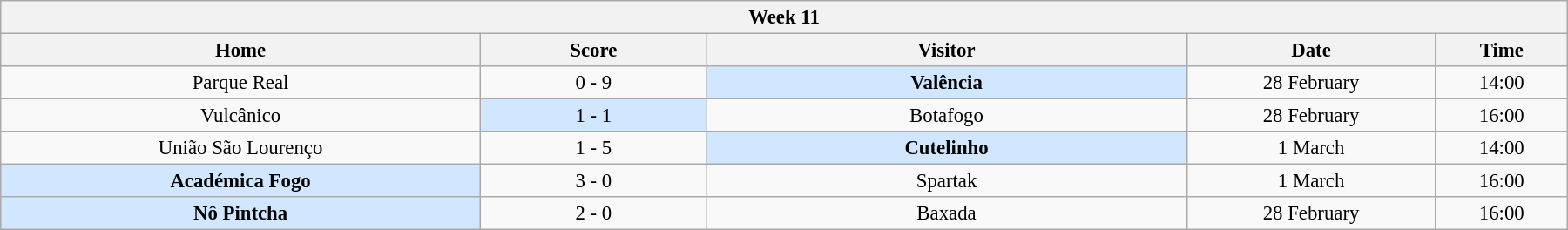<table class="wikitable" style="margin:1em auto; font-size:95%; text-align: center; width: 95%;">
<tr>
<th colspan="12"  style="with:100%;">Week 11</th>
</tr>
<tr>
<th style="width:200px;">Home</th>
<th width="90">Score</th>
<th style="width:200px;">Visitor</th>
<th style="width:100px;">Date</th>
<th style="width:50px;">Time</th>
</tr>
<tr>
<td>Parque Real</td>
<td>0 - 9</td>
<td bgcolor=#D0E7FF><strong>Valência</strong></td>
<td>28 February</td>
<td>14:00</td>
</tr>
<tr>
<td>Vulcânico</td>
<td bgcolor=#D0E7FF>1 - 1</td>
<td>Botafogo</td>
<td>28 February</td>
<td>16:00</td>
</tr>
<tr>
<td>União São Lourenço</td>
<td>1 - 5</td>
<td bgcolor=#D0E7FF><strong>Cutelinho</strong></td>
<td>1 March</td>
<td>14:00</td>
</tr>
<tr>
<td bgcolor=#D0E7FF><strong>Académica Fogo</strong></td>
<td>3 - 0</td>
<td>Spartak</td>
<td>1 March</td>
<td>16:00</td>
</tr>
<tr>
<td bgcolor=#D0E7FF><strong>Nô Pintcha</strong></td>
<td>2 - 0</td>
<td>Baxada</td>
<td>28 February</td>
<td>16:00</td>
</tr>
</table>
